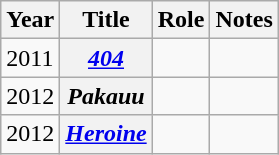<table class="wikitable sortable plainrowheaders">
<tr>
<th>Year</th>
<th>Title</th>
<th>Role</th>
<th>Notes</th>
</tr>
<tr>
<td>2011</td>
<th scope="row"><em><a href='#'>404</a></em></th>
<td></td>
<td></td>
</tr>
<tr>
<td>2012</td>
<th scope="row"><em>Pakauu</em></th>
<td></td>
<td></td>
</tr>
<tr>
<td>2012</td>
<th><a href='#'><em>Heroine</em></a></th>
<td></td>
<td></td>
</tr>
</table>
